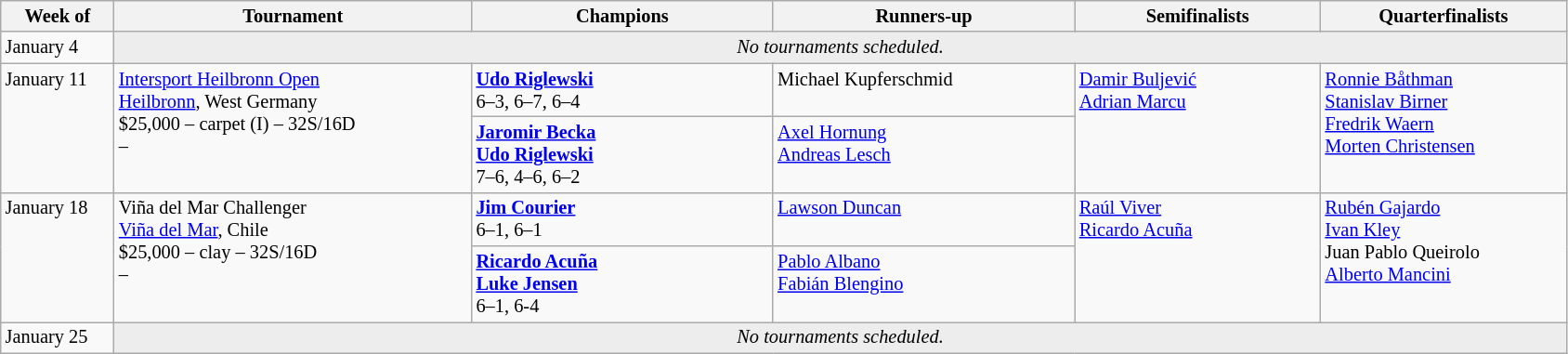<table class="wikitable" style="font-size:85%;">
<tr>
<th width="75">Week of</th>
<th width="250">Tournament</th>
<th width="210">Champions</th>
<th width="210">Runners-up</th>
<th width="170">Semifinalists</th>
<th width="170">Quarterfinalists</th>
</tr>
<tr valign="top">
<td>January 4</td>
<td colspan="5" bgcolor="#ededed" align=center><em>No tournaments scheduled.</em></td>
</tr>
<tr valign="top">
<td rowspan="2">January 11</td>
<td rowspan="2"><a href='#'>Intersport Heilbronn Open</a><br> <a href='#'>Heilbronn</a>, West Germany<br>$25,000 – carpet (I) – 32S/16D<br>  – </td>
<td> <strong><a href='#'>Udo Riglewski</a></strong> <br>6–3, 6–7, 6–4</td>
<td> Michael Kupferschmid</td>
<td rowspan="2"> <a href='#'>Damir Buljević</a> <br>  <a href='#'>Adrian Marcu</a></td>
<td rowspan="2"> <a href='#'>Ronnie Båthman</a> <br> <a href='#'>Stanislav Birner</a> <br> <a href='#'>Fredrik Waern</a> <br>  <a href='#'>Morten Christensen</a></td>
</tr>
<tr valign="top">
<td> <strong><a href='#'>Jaromir Becka</a></strong> <br> <strong><a href='#'>Udo Riglewski</a></strong><br> 7–6, 4–6, 6–2</td>
<td> <a href='#'>Axel Hornung</a> <br>  <a href='#'>Andreas Lesch</a></td>
</tr>
<tr valign="top">
<td rowspan="2">January 18</td>
<td rowspan="2">Viña del Mar Challenger<br> <a href='#'>Viña del Mar</a>, Chile<br>$25,000 – clay – 32S/16D<br>  – </td>
<td> <strong><a href='#'>Jim Courier</a></strong> <br>6–1, 6–1</td>
<td> <a href='#'>Lawson Duncan</a></td>
<td rowspan="2"> <a href='#'>Raúl Viver</a> <br>  <a href='#'>Ricardo Acuña</a></td>
<td rowspan="2"> <a href='#'>Rubén Gajardo</a> <br> <a href='#'>Ivan Kley</a> <br> Juan Pablo Queirolo <br>  <a href='#'>Alberto Mancini</a></td>
</tr>
<tr valign="top">
<td> <strong><a href='#'>Ricardo Acuña</a></strong> <br> <strong><a href='#'>Luke Jensen</a></strong><br> 6–1, 6-4</td>
<td> <a href='#'>Pablo Albano</a> <br>  <a href='#'>Fabián Blengino</a></td>
</tr>
<tr valign="top">
<td>January 25</td>
<td colspan="5" bgcolor="#ededed" align=center><em>No tournaments scheduled.</em></td>
</tr>
</table>
